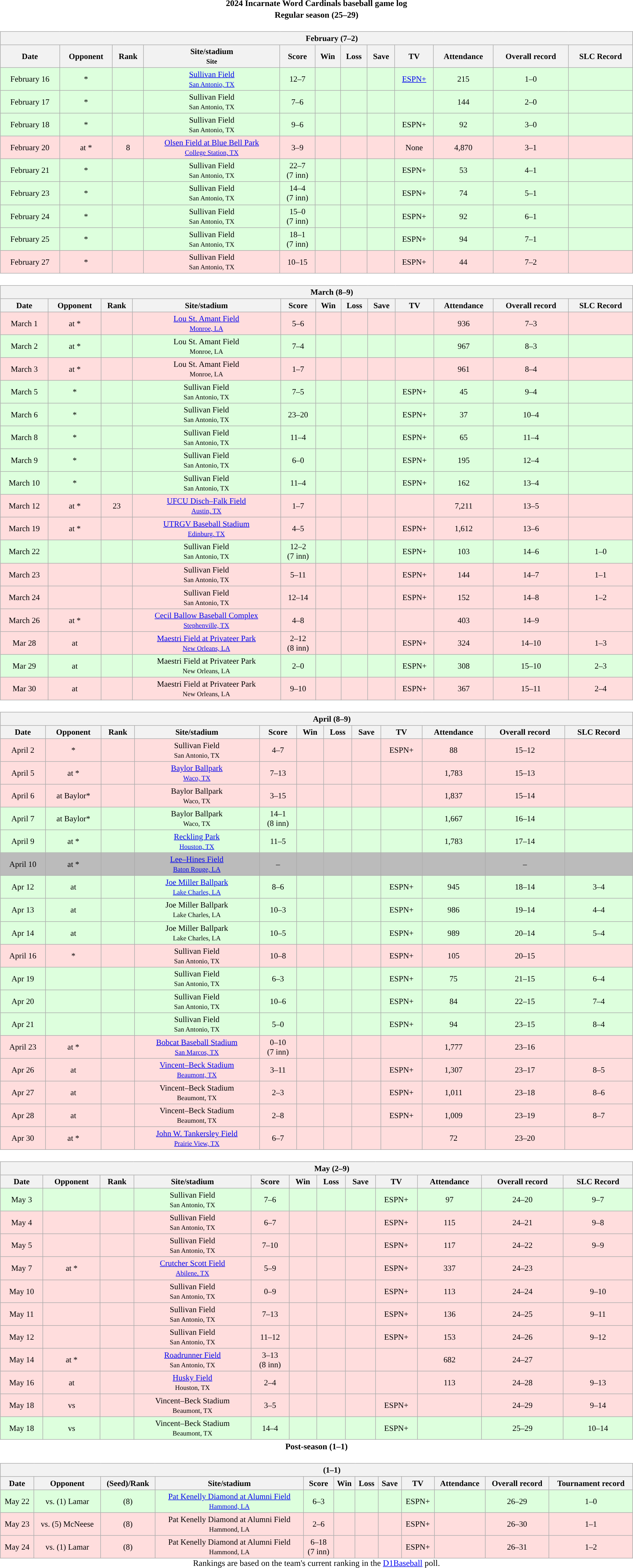<table class="toccolours" width=95% style="clear:both; margin:1.5em auto; text-align:center;">
<tr>
<th colspan=2>2024 Incarnate Word Cardinals baseball game log</th>
</tr>
<tr>
<th colspan=2>Regular season (25–29)</th>
</tr>
<tr valign="top">
<td><br><table class="wikitable collapsible collapsed" style="margin:auto; width:100%; text-align:center; font-size:95%">
<tr>
<th colspan=12 style="padding-left:4em;">February (7–2)</th>
</tr>
<tr>
<th>Date</th>
<th>Opponent</th>
<th>Rank</th>
<th>Site/stadium<br><small>Site</small></th>
<th>Score</th>
<th>Win</th>
<th>Loss</th>
<th>Save</th>
<th>TV</th>
<th>Attendance</th>
<th>Overall record</th>
<th>SLC Record</th>
</tr>
<tr align="center" bgcolor=#ddffdd>
<td>February 16</td>
<td>*</td>
<td></td>
<td><a href='#'>Sullivan Field</a><br><small><a href='#'>San Antonio, TX</a></small></td>
<td>12–7</td>
<td></td>
<td></td>
<td></td>
<td><a href='#'>ESPN+</a></td>
<td>215</td>
<td>1–0</td>
<td></td>
</tr>
<tr align="center" bgcolor=#ddffdd>
<td>February 17</td>
<td>*</td>
<td></td>
<td>Sullivan Field<br><small>San Antonio, TX</small></td>
<td>7–6</td>
<td></td>
<td></td>
<td></td>
<td></td>
<td>144</td>
<td>2–0</td>
<td></td>
</tr>
<tr align="center" bgcolor=#ddffdd>
<td>February 18</td>
<td>*</td>
<td></td>
<td>Sullivan Field<br><small>San Antonio, TX</small></td>
<td>9–6</td>
<td></td>
<td></td>
<td></td>
<td>ESPN+</td>
<td>92</td>
<td>3–0</td>
<td></td>
</tr>
<tr align="center" bgcolor=#ffdddd>
<td>February 20</td>
<td>at *</td>
<td>8</td>
<td><a href='#'>Olsen Field at Blue Bell Park</a><br><small><a href='#'>College Station, TX</a></small></td>
<td>3–9</td>
<td></td>
<td></td>
<td></td>
<td>None</td>
<td>4,870</td>
<td>3–1</td>
<td></td>
</tr>
<tr align="center" bgcolor=#ddffdd>
<td>February 21</td>
<td>*</td>
<td></td>
<td>Sullivan Field<br><small>San Antonio, TX</small></td>
<td>22–7<br>(7 inn)</td>
<td></td>
<td></td>
<td></td>
<td>ESPN+</td>
<td>53</td>
<td>4–1</td>
<td></td>
</tr>
<tr align="center" bgcolor=#ddffdd>
<td>February 23</td>
<td>*</td>
<td></td>
<td>Sullivan Field<br><small>San Antonio, TX</small></td>
<td>14–4<br>(7 inn)</td>
<td></td>
<td></td>
<td></td>
<td>ESPN+</td>
<td>74</td>
<td>5–1</td>
<td></td>
</tr>
<tr align="center" bgcolor=#ddffdd>
<td>February 24</td>
<td>*</td>
<td></td>
<td>Sullivan Field<br><small>San Antonio, TX</small></td>
<td>15–0<br>(7 inn)</td>
<td></td>
<td></td>
<td></td>
<td>ESPN+</td>
<td>92</td>
<td>6–1</td>
<td></td>
</tr>
<tr align="center" bgcolor=#ddffdd>
<td>February 25</td>
<td>*</td>
<td></td>
<td>Sullivan Field<br><small>San Antonio, TX</small></td>
<td>18–1<br>(7 inn)</td>
<td></td>
<td></td>
<td></td>
<td>ESPN+</td>
<td>94</td>
<td>7–1</td>
<td></td>
</tr>
<tr align="center" bgcolor=#ffdddd>
<td>February 27</td>
<td>*</td>
<td></td>
<td>Sullivan Field<br><small>San Antonio, TX</small></td>
<td>10–15</td>
<td></td>
<td></td>
<td></td>
<td>ESPN+</td>
<td>44</td>
<td>7–2</td>
<td></td>
</tr>
</table>
</td>
</tr>
<tr>
<td><br><table class="wikitable collapsible collapsed" style="margin:auto; width:100%; text-align:center; font-size:95%">
<tr>
<th colspan=12 style="padding-left:4em;">March (8–9)</th>
</tr>
<tr>
<th>Date</th>
<th>Opponent</th>
<th>Rank</th>
<th>Site/stadium</th>
<th>Score</th>
<th>Win</th>
<th>Loss</th>
<th>Save</th>
<th>TV</th>
<th>Attendance</th>
<th>Overall record</th>
<th>SLC Record</th>
</tr>
<tr align="center" bgcolor=#ffdddd>
<td>March 1</td>
<td>at *</td>
<td></td>
<td><a href='#'>Lou St. Amant Field</a><br><small><a href='#'>Monroe, LA</a></small></td>
<td>5–6</td>
<td></td>
<td></td>
<td></td>
<td></td>
<td>936</td>
<td>7–3</td>
<td></td>
</tr>
<tr align="center" bgcolor=#ddffdd>
<td>March 2</td>
<td>at *</td>
<td></td>
<td>Lou St. Amant Field<br><small>Monroe, LA</small></td>
<td>7–4</td>
<td></td>
<td></td>
<td></td>
<td></td>
<td>967</td>
<td>8–3</td>
<td></td>
</tr>
<tr align="center" bgcolor=#ffdddd>
<td>March 3</td>
<td>at *</td>
<td></td>
<td>Lou St. Amant Field<br><small>Monroe, LA</small></td>
<td>1–7</td>
<td></td>
<td></td>
<td></td>
<td></td>
<td>961</td>
<td>8–4</td>
<td></td>
</tr>
<tr align="center" bgcolor=#ddffdd>
<td>March 5</td>
<td>*</td>
<td></td>
<td>Sullivan Field<br><small>San Antonio, TX</small></td>
<td>7–5</td>
<td></td>
<td></td>
<td></td>
<td>ESPN+</td>
<td>45</td>
<td>9–4</td>
<td></td>
</tr>
<tr align="center" bgcolor=#ddffdd>
<td>March 6</td>
<td>*</td>
<td></td>
<td>Sullivan Field<br><small>San Antonio, TX</small></td>
<td>23–20</td>
<td></td>
<td></td>
<td></td>
<td>ESPN+</td>
<td>37</td>
<td>10–4</td>
<td></td>
</tr>
<tr align="center" bgcolor=#ddffdd>
<td>March 8</td>
<td>*</td>
<td></td>
<td>Sullivan Field<br><small>San Antonio, TX</small></td>
<td>11–4</td>
<td></td>
<td></td>
<td></td>
<td>ESPN+</td>
<td>65</td>
<td>11–4</td>
<td></td>
</tr>
<tr align="center" bgcolor=#ddffdd>
<td>March 9</td>
<td>*</td>
<td></td>
<td>Sullivan Field<br><small>San Antonio, TX</small></td>
<td>6–0</td>
<td></td>
<td></td>
<td></td>
<td>ESPN+</td>
<td>195</td>
<td>12–4</td>
<td></td>
</tr>
<tr align="center" bgcolor=#ddffdd>
<td>March 10</td>
<td>*</td>
<td></td>
<td>Sullivan Field<br><small>San Antonio, TX</small></td>
<td>11–4</td>
<td></td>
<td></td>
<td></td>
<td>ESPN+</td>
<td>162</td>
<td>13–4</td>
<td></td>
</tr>
<tr align="center" bgcolor=#ffdddd>
<td>March 12</td>
<td>at *</td>
<td>23</td>
<td><a href='#'>UFCU Disch–Falk Field</a><br><small><a href='#'>Austin, TX</a></small></td>
<td>1–7</td>
<td></td>
<td></td>
<td></td>
<td></td>
<td>7,211</td>
<td>13–5</td>
<td></td>
</tr>
<tr align="center" bgcolor=#ffdddd>
<td>March 19</td>
<td>at *</td>
<td></td>
<td><a href='#'>UTRGV Baseball Stadium</a><br><small><a href='#'>Edinburg, TX</a></small></td>
<td>4–5</td>
<td></td>
<td></td>
<td></td>
<td>ESPN+</td>
<td>1,612</td>
<td>13–6</td>
<td></td>
</tr>
<tr align="center" bgcolor=#ddffdd>
<td>March 22</td>
<td></td>
<td></td>
<td>Sullivan Field<br><small>San Antonio, TX</small></td>
<td>12–2<br>(7 inn)</td>
<td></td>
<td></td>
<td></td>
<td>ESPN+</td>
<td>103</td>
<td>14–6</td>
<td>1–0</td>
</tr>
<tr align="center" bgcolor=#ffdddd>
<td>March 23</td>
<td></td>
<td></td>
<td>Sullivan Field<br><small>San Antonio, TX</small></td>
<td>5–11</td>
<td></td>
<td></td>
<td></td>
<td>ESPN+</td>
<td>144</td>
<td>14–7</td>
<td>1–1</td>
</tr>
<tr align="center" bgcolor=#ffdddd>
<td>March 24</td>
<td></td>
<td></td>
<td>Sullivan Field<br><small>San Antonio, TX</small></td>
<td>12–14</td>
<td></td>
<td></td>
<td></td>
<td>ESPN+</td>
<td>152</td>
<td>14–8</td>
<td>1–2</td>
</tr>
<tr align="center" bgcolor=#ffdddd>
<td>March 26</td>
<td>at *</td>
<td></td>
<td><a href='#'>Cecil Ballow Baseball Complex</a><br><small><a href='#'>Stephenville, TX</a></small></td>
<td>4–8</td>
<td></td>
<td></td>
<td></td>
<td></td>
<td>403</td>
<td>14–9</td>
<td></td>
</tr>
<tr align="center" bgcolor=#ffdddd>
<td>Mar 28</td>
<td>at </td>
<td></td>
<td><a href='#'>Maestri Field at Privateer Park</a><br><small><a href='#'>New Orleans, LA</a></small></td>
<td>2–12<br>(8 inn)</td>
<td></td>
<td></td>
<td></td>
<td>ESPN+</td>
<td>324</td>
<td>14–10</td>
<td>1–3</td>
</tr>
<tr align="center" bgcolor=#ddffdd>
<td>Mar 29</td>
<td>at </td>
<td></td>
<td>Maestri Field at Privateer Park<br><small>New Orleans, LA</small></td>
<td>2–0</td>
<td></td>
<td></td>
<td></td>
<td>ESPN+</td>
<td>308</td>
<td>15–10</td>
<td>2–3</td>
</tr>
<tr align="center" bgcolor=#ffdddd>
<td>Mar 30</td>
<td>at </td>
<td></td>
<td>Maestri Field at Privateer Park<br><small>New Orleans, LA</small></td>
<td>9–10</td>
<td></td>
<td></td>
<td></td>
<td>ESPN+</td>
<td>367</td>
<td>15–11</td>
<td>2–4</td>
</tr>
</table>
</td>
</tr>
<tr>
<td><br><table class="wikitable collapsible collapsed" style="margin:auto; width:100%; text-align:center; font-size:95%">
<tr>
<th colspan=12 style="padding-left:4em;">April (8–9)</th>
</tr>
<tr>
<th>Date</th>
<th>Opponent</th>
<th>Rank</th>
<th>Site/stadium</th>
<th>Score</th>
<th>Win</th>
<th>Loss</th>
<th>Save</th>
<th>TV</th>
<th>Attendance</th>
<th>Overall record</th>
<th>SLC Record</th>
</tr>
<tr align="center" bgcolor=#ffdddd>
<td>April 2</td>
<td>*</td>
<td></td>
<td>Sullivan Field<br><small>San Antonio, TX</small></td>
<td>4–7</td>
<td></td>
<td></td>
<td></td>
<td>ESPN+</td>
<td>88</td>
<td>15–12</td>
<td></td>
</tr>
<tr align="center" bgcolor=#ffdddd>
<td>April 5</td>
<td>at *</td>
<td></td>
<td><a href='#'>Baylor Ballpark</a><br><small><a href='#'>Waco, TX</a></small></td>
<td>7–13</td>
<td></td>
<td></td>
<td></td>
<td></td>
<td>1,783</td>
<td>15–13</td>
<td></td>
</tr>
<tr align="center" bgcolor=#ffdddd>
<td>April 6</td>
<td>at Baylor*</td>
<td></td>
<td>Baylor Ballpark<br><small>Waco, TX</small></td>
<td>3–15</td>
<td></td>
<td></td>
<td></td>
<td></td>
<td>1,837</td>
<td>15–14</td>
<td></td>
</tr>
<tr align="center" bgcolor=#ddffdd>
<td>April 7</td>
<td>at Baylor*</td>
<td></td>
<td>Baylor Ballpark<br><small>Waco, TX</small></td>
<td>14–1<br>(8 inn)</td>
<td></td>
<td></td>
<td></td>
<td></td>
<td>1,667</td>
<td>16–14</td>
<td></td>
</tr>
<tr align="center" bgcolor=#ddffdd>
<td>April 9</td>
<td>at *</td>
<td></td>
<td><a href='#'>Reckling Park</a><br><small><a href='#'>Houston, TX</a></small></td>
<td>11–5</td>
<td></td>
<td></td>
<td></td>
<td></td>
<td>1,783</td>
<td>17–14</td>
<td></td>
</tr>
<tr align="center" bgcolor=#bbbbbb>
<td>April 10</td>
<td>at *</td>
<td></td>
<td><a href='#'>Lee–Hines Field</a><br><small><a href='#'>Baton Rouge, LA</a></small></td>
<td>–</td>
<td></td>
<td></td>
<td></td>
<td></td>
<td></td>
<td>–</td>
<td></td>
</tr>
<tr align="center" bgcolor=#ddffdd>
<td>Apr 12</td>
<td>at </td>
<td></td>
<td><a href='#'>Joe Miller Ballpark</a><br><small><a href='#'>Lake Charles, LA</a></small></td>
<td>8–6</td>
<td></td>
<td></td>
<td></td>
<td>ESPN+</td>
<td>945</td>
<td>18–14</td>
<td>3–4</td>
</tr>
<tr align="center" bgcolor=#ddffdd>
<td>Apr 13</td>
<td>at </td>
<td></td>
<td>Joe Miller Ballpark<br><small>Lake Charles, LA</small></td>
<td>10–3</td>
<td></td>
<td></td>
<td></td>
<td>ESPN+</td>
<td>986</td>
<td>19–14</td>
<td>4–4</td>
</tr>
<tr align="center" bgcolor=#ddffdd>
<td>Apr 14</td>
<td>at </td>
<td></td>
<td>Joe Miller Ballpark<br><small>Lake Charles, LA</small></td>
<td>10–5</td>
<td></td>
<td></td>
<td></td>
<td>ESPN+</td>
<td>989</td>
<td>20–14</td>
<td>5–4</td>
</tr>
<tr align="center" bgcolor=#ffdddd>
<td>April 16</td>
<td>*</td>
<td></td>
<td>Sullivan Field<br><small>San Antonio, TX</small></td>
<td>10–8</td>
<td></td>
<td></td>
<td></td>
<td>ESPN+</td>
<td>105</td>
<td>20–15</td>
<td></td>
</tr>
<tr align="center" bgcolor=#ddffdd>
<td>Apr 19</td>
<td></td>
<td></td>
<td>Sullivan Field<br><small>San Antonio, TX</small></td>
<td>6–3</td>
<td></td>
<td></td>
<td></td>
<td>ESPN+</td>
<td>75</td>
<td>21–15</td>
<td>6–4</td>
</tr>
<tr align="center" bgcolor=#ddffdd>
<td>Apr 20</td>
<td></td>
<td></td>
<td>Sullivan Field<br><small>San Antonio, TX</small></td>
<td>10–6</td>
<td></td>
<td></td>
<td></td>
<td>ESPN+</td>
<td>84</td>
<td>22–15</td>
<td>7–4</td>
</tr>
<tr align="center" bgcolor=#ddffdd>
<td>Apr 21</td>
<td></td>
<td></td>
<td>Sullivan Field<br><small>San Antonio, TX</small></td>
<td>5–0</td>
<td></td>
<td></td>
<td></td>
<td>ESPN+</td>
<td>94</td>
<td>23–15</td>
<td>8–4</td>
</tr>
<tr align="center" bgcolor=#ffdddd>
<td>April 23</td>
<td>at *</td>
<td></td>
<td><a href='#'>Bobcat Baseball Stadium</a><br><small><a href='#'>San Marcos, TX</a></small></td>
<td>0–10<br>(7 inn)</td>
<td></td>
<td></td>
<td></td>
<td></td>
<td>1,777</td>
<td>23–16</td>
<td></td>
</tr>
<tr align="center" bgcolor=#ffdddd>
<td>Apr 26</td>
<td>at </td>
<td></td>
<td><a href='#'>Vincent–Beck Stadium</a><br><small><a href='#'>Beaumont, TX</a></small></td>
<td>3–11</td>
<td></td>
<td></td>
<td></td>
<td>ESPN+</td>
<td>1,307</td>
<td>23–17</td>
<td>8–5</td>
</tr>
<tr align="center" bgcolor=#ffdddd>
<td>Apr 27</td>
<td>at </td>
<td></td>
<td>Vincent–Beck Stadium<br><small>Beaumont, TX</small></td>
<td>2–3</td>
<td></td>
<td></td>
<td></td>
<td>ESPN+</td>
<td>1,011</td>
<td>23–18</td>
<td>8–6</td>
</tr>
<tr align="center" bgcolor=#ffdddd>
<td>Apr 28</td>
<td>at </td>
<td></td>
<td>Vincent–Beck Stadium<br><small>Beaumont, TX</small></td>
<td>2–8</td>
<td></td>
<td></td>
<td></td>
<td>ESPN+</td>
<td>1,009</td>
<td>23–19</td>
<td>8–7</td>
</tr>
<tr align="center" bgcolor=#ffdddd>
<td>Apr 30</td>
<td>at *</td>
<td></td>
<td><a href='#'>John W. Tankersley Field</a><br><small><a href='#'>Prairie View, TX</a></small></td>
<td>6–7</td>
<td></td>
<td></td>
<td></td>
<td></td>
<td>72</td>
<td>23–20</td>
<td></td>
</tr>
</table>
</td>
</tr>
<tr>
<td><br><table class="wikitable collapsible collapsed" style="margin:auto; width:100%; text-align:center; font-size:95%">
<tr>
<th colspan=12 style="padding-left:4em;">May (2–9)</th>
</tr>
<tr>
<th>Date</th>
<th>Opponent</th>
<th>Rank</th>
<th>Site/stadium</th>
<th>Score</th>
<th>Win</th>
<th>Loss</th>
<th>Save</th>
<th>TV</th>
<th>Attendance</th>
<th>Overall record</th>
<th>SLC Record</th>
</tr>
<tr align="center" bgcolor=#ddffdd>
<td>May 3</td>
<td></td>
<td></td>
<td>Sullivan Field<br><small>San Antonio, TX</small></td>
<td>7–6</td>
<td></td>
<td></td>
<td></td>
<td>ESPN+</td>
<td>97</td>
<td>24–20</td>
<td>9–7</td>
</tr>
<tr align="center" bgcolor=#ffdddd>
<td>May 4</td>
<td></td>
<td></td>
<td>Sullivan Field<br><small>San Antonio, TX</small></td>
<td>6–7</td>
<td></td>
<td></td>
<td></td>
<td>ESPN+</td>
<td>115</td>
<td>24–21</td>
<td>9–8</td>
</tr>
<tr align="center" bgcolor=#ffdddd>
<td>May 5</td>
<td></td>
<td></td>
<td>Sullivan Field<br><small>San Antonio, TX</small></td>
<td>7–10</td>
<td></td>
<td></td>
<td></td>
<td>ESPN+</td>
<td>117</td>
<td>24–22</td>
<td>9–9</td>
</tr>
<tr align="center" bgcolor=#ffdddd>
<td>May 7</td>
<td>at *</td>
<td></td>
<td><a href='#'>Crutcher Scott Field</a><br><small><a href='#'>Abilene, TX</a></small></td>
<td>5–9</td>
<td></td>
<td></td>
<td></td>
<td>ESPN+</td>
<td>337</td>
<td>24–23</td>
<td></td>
</tr>
<tr align="center" bgcolor=#ffdddd>
<td>May 10</td>
<td></td>
<td></td>
<td>Sullivan Field<br><small>San Antonio, TX</small></td>
<td>0–9</td>
<td></td>
<td></td>
<td></td>
<td>ESPN+</td>
<td>113</td>
<td>24–24</td>
<td>9–10</td>
</tr>
<tr align="center" bgcolor=#ffdddd>
<td>May 11</td>
<td></td>
<td></td>
<td>Sullivan Field<br><small>San Antonio, TX</small></td>
<td>7–13</td>
<td></td>
<td></td>
<td></td>
<td>ESPN+</td>
<td>136</td>
<td>24–25</td>
<td>9–11</td>
</tr>
<tr align="center" bgcolor=#ffdddd>
<td>May 12</td>
<td></td>
<td></td>
<td>Sullivan Field<br><small>San Antonio, TX</small></td>
<td>11–12</td>
<td></td>
<td></td>
<td></td>
<td>ESPN+</td>
<td>153</td>
<td>24–26</td>
<td>9–12</td>
</tr>
<tr align="center" bgcolor=#ffdddd>
<td>May 14</td>
<td>at *</td>
<td></td>
<td><a href='#'>Roadrunner Field</a><br><small>San Antonio, TX</small></td>
<td>3–13<br>(8 inn)</td>
<td></td>
<td></td>
<td></td>
<td></td>
<td>682</td>
<td>24–27</td>
<td></td>
</tr>
<tr align="center" bgcolor=#ffdddd>
<td>May 16</td>
<td>at </td>
<td></td>
<td><a href='#'>Husky Field</a><br><small>Houston, TX</small></td>
<td>2–4</td>
<td></td>
<td></td>
<td></td>
<td></td>
<td>113</td>
<td>24–28</td>
<td>9–13</td>
</tr>
<tr align="center" bgcolor=#ffdddd>
<td>May 18</td>
<td>vs </td>
<td></td>
<td>Vincent–Beck Stadium<br><small>Beaumont, TX</small></td>
<td>3–5</td>
<td></td>
<td></td>
<td></td>
<td>ESPN+</td>
<td></td>
<td>24–29</td>
<td>9–14</td>
</tr>
<tr align="center" bgcolor=#ddffdd>
<td>May 18</td>
<td>vs </td>
<td></td>
<td>Vincent–Beck Stadium<br><small>Beaumont, TX</small></td>
<td>14–4</td>
<td></td>
<td></td>
<td></td>
<td>ESPN+</td>
<td></td>
<td>25–29</td>
<td>10–14</td>
</tr>
</table>
</td>
</tr>
<tr>
<th colspan=2>Post-season (1–1)</th>
</tr>
<tr>
<td><br><table class="wikitable collapsible" style="margin:auto; width:100%; text-align:center; font-size:95%">
<tr>
<th colspan=12 style="padding-left:4em;"> (1–1)</th>
</tr>
<tr>
<th>Date</th>
<th>Opponent</th>
<th>(Seed)/Rank</th>
<th>Site/stadium</th>
<th>Score</th>
<th>Win</th>
<th>Loss</th>
<th>Save</th>
<th>TV</th>
<th>Attendance</th>
<th>Overall record</th>
<th>Tournament record</th>
</tr>
<tr align="center" bgcolor=#ddffdd>
<td>May 22</td>
<td>vs. (1) Lamar</td>
<td>(8)</td>
<td><a href='#'>Pat Kenelly Diamond at Alumni Field</a><br><small><a href='#'>Hammond, LA</a></small></td>
<td>6–3</td>
<td></td>
<td></td>
<td></td>
<td>ESPN+</td>
<td></td>
<td>26–29</td>
<td>1–0</td>
</tr>
<tr align="center" bgcolor=#ffdddd>
<td>May 23</td>
<td>vs. (5) McNeese</td>
<td>(8)</td>
<td>Pat Kenelly Diamond at Alumni Field<br><small>Hammond, LA</small></td>
<td>2–6</td>
<td></td>
<td></td>
<td></td>
<td>ESPN+</td>
<td></td>
<td>26–30</td>
<td>1–1</td>
</tr>
<tr align="center" bgcolor=#ffdddd>
<td>May 24</td>
<td>vs. (1) Lamar</td>
<td>(8)</td>
<td>Pat Kenelly Diamond at Alumni Field<br><small>Hammond, LA</small></td>
<td>6–18<br>(7 inn)</td>
<td></td>
<td></td>
<td></td>
<td>ESPN+</td>
<td></td>
<td>26–31</td>
<td>1–2</td>
</tr>
</table>
Rankings are based on the team's current ranking in the <a href='#'>D1Baseball</a> poll.</td>
</tr>
</table>
